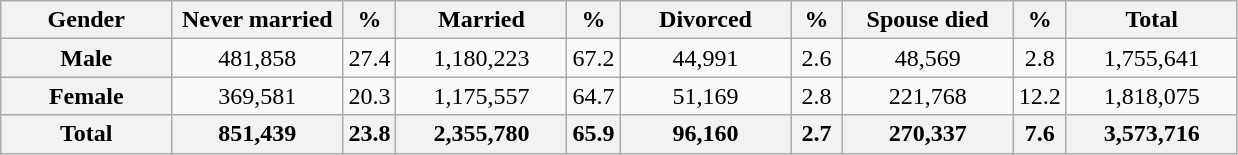<table class="wikitable">
<tr>
<th style="width:80pt;">Gender</th>
<th style="width:80pt;">Never married</th>
<th style="width:20pt;">%</th>
<th style="width:80pt;">Married</th>
<th style="width:20pt;">%</th>
<th style="width:80pt;">Divorced</th>
<th style="width:20pt;">%</th>
<th style="width:80pt;">Spouse died</th>
<th style="width:20pt;">%</th>
<th style="width:80pt;">Total</th>
</tr>
<tr>
<th style="width:80pt;">Male</th>
<td style="text-align:center;">481,858</td>
<td style="text-align:center;">27.4</td>
<td style="text-align:center;">1,180,223</td>
<td style="text-align:center;">67.2</td>
<td style="text-align:center;">44,991</td>
<td style="text-align:center;">2.6</td>
<td style="text-align:center;">48,569</td>
<td style="text-align:center;">2.8</td>
<td style="text-align:center;">1,755,641</td>
</tr>
<tr>
<th style="width:80pt;">Female</th>
<td style="text-align:center;">369,581</td>
<td style="text-align:center;">20.3</td>
<td style="text-align:center;">1,175,557</td>
<td style="text-align:center;">64.7</td>
<td style="text-align:center;">51,169</td>
<td style="text-align:center;">2.8</td>
<td style="text-align:center;">221,768</td>
<td style="text-align:center;">12.2</td>
<td style="text-align:center;">1,818,075</td>
</tr>
<tr>
<th>Total</th>
<th>851,439</th>
<th>23.8</th>
<th>2,355,780</th>
<th>65.9</th>
<th>96,160</th>
<th>2.7</th>
<th>270,337</th>
<th>7.6</th>
<th>3,573,716</th>
</tr>
</table>
